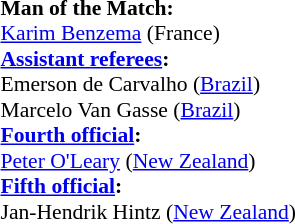<table width=50% style="font-size: 90%">
<tr>
<td><br><strong>Man of the Match:</strong>
<br><a href='#'>Karim Benzema</a> (France)<br><strong><a href='#'>Assistant referees</a>:</strong>
<br>Emerson de Carvalho (<a href='#'>Brazil</a>)
<br>Marcelo Van Gasse (<a href='#'>Brazil</a>)
<br><strong><a href='#'>Fourth official</a>:</strong>
<br><a href='#'>Peter O'Leary</a> (<a href='#'>New Zealand</a>)
<br><strong><a href='#'>Fifth official</a>:</strong>
<br>Jan-Hendrik Hintz (<a href='#'>New Zealand</a>)</td>
</tr>
</table>
